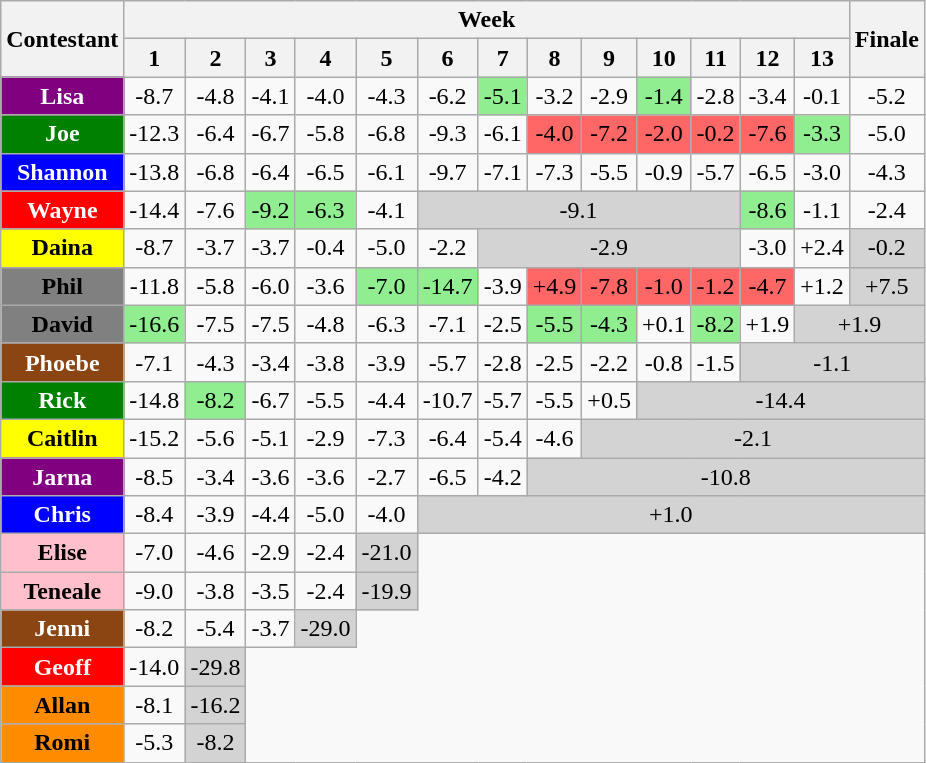<table class="wikitable" style="text-align:center">
<tr>
<th rowspan=2>Contestant</th>
<th colspan=13>Week</th>
<th rowspan=2>Finale</th>
</tr>
<tr>
<th>1</th>
<th>2</th>
<th>3</th>
<th>4</th>
<th>5</th>
<th>6</th>
<th>7</th>
<th>8</th>
<th>9</th>
<th>10</th>
<th>11</th>
<th>12</th>
<th>13</th>
</tr>
<tr>
<td style="background:purple;color:white;"><strong>Lisa</strong></td>
<td>-8.7</td>
<td>-4.8</td>
<td>-4.1</td>
<td>-4.0</td>
<td>-4.3</td>
<td>-6.2</td>
<td style="background:lightgreen;">-5.1</td>
<td>-3.2</td>
<td>-2.9</td>
<td style="background:lightgreen;">-1.4</td>
<td>-2.8</td>
<td>-3.4</td>
<td>-0.1</td>
<td>-5.2</td>
</tr>
<tr>
<td style="background:green;color:white;"><strong>Joe</strong></td>
<td>-12.3</td>
<td>-6.4</td>
<td>-6.7</td>
<td>-5.8</td>
<td>-6.8</td>
<td>-9.3</td>
<td>-6.1</td>
<td style="background:#FF6666;">-4.0</td>
<td style="background:#FF6666;">-7.2</td>
<td style="background:#FF6666;">-2.0</td>
<td style="background:#FF6666;">-0.2</td>
<td style="background:#FF6666;">-7.6</td>
<td style="background:lightgreen;">-3.3</td>
<td>-5.0</td>
</tr>
<tr>
<td style="background:blue;color:white;"><strong>Shannon</strong></td>
<td>-13.8</td>
<td>-6.8</td>
<td>-6.4</td>
<td>-6.5</td>
<td>-6.1</td>
<td>-9.7</td>
<td>-7.1</td>
<td>-7.3</td>
<td>-5.5</td>
<td>-0.9</td>
<td>-5.7</td>
<td>-6.5</td>
<td>-3.0</td>
<td>-4.3</td>
</tr>
<tr>
<td style="background:red;color:white;"><strong>Wayne</strong></td>
<td>-14.4</td>
<td>-7.6</td>
<td style="background:lightgreen;">-9.2</td>
<td style="background:lightgreen;">-6.3</td>
<td>-4.1</td>
<td style="background:lightgrey;" colspan=6>-9.1</td>
<td style="background:lightgreen;">-8.6</td>
<td>-1.1</td>
<td>-2.4</td>
</tr>
<tr>
<td style="background:yellow;"><strong>Daina</strong></td>
<td>-8.7</td>
<td>-3.7</td>
<td>-3.7</td>
<td>-0.4</td>
<td>-5.0</td>
<td>-2.2</td>
<td style="background:lightgrey;" colspan=5>-2.9</td>
<td>-3.0</td>
<td>+2.4</td>
<td style="background:lightgrey;">-0.2</td>
</tr>
<tr>
<td style="background:gray;"><strong>Phil</strong></td>
<td>-11.8</td>
<td>-5.8</td>
<td>-6.0</td>
<td>-3.6</td>
<td style="background:lightgreen;">-7.0</td>
<td style="background:lightgreen;">-14.7</td>
<td>-3.9</td>
<td style="background:#FF6666;">+4.9</td>
<td style="background:#FF6666;">-7.8</td>
<td style="background:#FF6666;">-1.0</td>
<td style="background:#FF6666;">-1.2</td>
<td style="background:#FF6666;">-4.7</td>
<td>+1.2</td>
<td style="background:lightgrey;">+7.5</td>
</tr>
<tr>
<td style="background:gray;"><strong>David</strong></td>
<td style="background:lightgreen;">-16.6</td>
<td>-7.5</td>
<td>-7.5</td>
<td>-4.8</td>
<td>-6.3</td>
<td>-7.1</td>
<td>-2.5</td>
<td style="background:lightgreen;">-5.5</td>
<td style="background:lightgreen;">-4.3</td>
<td>+0.1</td>
<td style="background:lightgreen;">-8.2</td>
<td>+1.9</td>
<td style="background:lightgrey;" colspan=2>+1.9</td>
</tr>
<tr>
<td style="background:saddlebrown;color:white;"><strong>Phoebe</strong></td>
<td>-7.1</td>
<td>-4.3</td>
<td>-3.4</td>
<td>-3.8</td>
<td>-3.9</td>
<td>-5.7</td>
<td>-2.8</td>
<td>-2.5</td>
<td>-2.2</td>
<td>-0.8</td>
<td>-1.5</td>
<td style="background:lightgrey;" colspan=3>-1.1</td>
</tr>
<tr>
<td style="background:green;color:white;"><strong>Rick</strong></td>
<td>-14.8</td>
<td style="background:lightgreen;">-8.2</td>
<td>-6.7</td>
<td>-5.5</td>
<td>-4.4</td>
<td>-10.7</td>
<td>-5.7</td>
<td>-5.5</td>
<td>+0.5</td>
<td style="background:lightgrey;" colspan=5>-14.4</td>
</tr>
<tr>
<td style="background:yellow;"><strong>Caitlin</strong></td>
<td>-15.2</td>
<td>-5.6</td>
<td>-5.1</td>
<td>-2.9</td>
<td>-7.3</td>
<td>-6.4</td>
<td>-5.4</td>
<td>-4.6</td>
<td style="background:lightgrey;" colspan=6>-2.1</td>
</tr>
<tr>
<td style="background:purple;color:white;"><strong>Jarna</strong></td>
<td>-8.5</td>
<td>-3.4</td>
<td>-3.6</td>
<td>-3.6</td>
<td>-2.7</td>
<td>-6.5</td>
<td>-4.2</td>
<td style="background:lightgrey;" colspan=7>-10.8</td>
</tr>
<tr>
<td style="background:blue;color:white;"><strong>Chris</strong></td>
<td>-8.4</td>
<td>-3.9</td>
<td>-4.4</td>
<td>-5.0</td>
<td>-4.0</td>
<td style="background:lightgrey;" colspan=9>+1.0</td>
</tr>
<tr>
<td style="background:pink;"><strong>Elise</strong></td>
<td>-7.0</td>
<td>-4.6</td>
<td>-2.9</td>
<td>-2.4</td>
<td style="background:lightgrey;"0>-21.0</td>
</tr>
<tr>
<td style="background:pink;"><strong>Teneale</strong></td>
<td>-9.0</td>
<td>-3.8</td>
<td>-3.5</td>
<td>-2.4</td>
<td style="background:lightgrey;"0>-19.9</td>
</tr>
<tr>
<td style="background:saddlebrown;color:white;"><strong>Jenni</strong></td>
<td>-8.2</td>
<td>-5.4</td>
<td>-3.7</td>
<td style="background:lightgrey;"1>-29.0</td>
</tr>
<tr>
<td style="background:red;color:white;"><strong>Geoff</strong></td>
<td>-14.0</td>
<td style="background:lightgrey;"3>-29.8</td>
</tr>
<tr>
<td style="background:darkorange;"><strong>Allan</strong></td>
<td>-8.1</td>
<td style="background:lightgrey;"3>-16.2</td>
</tr>
<tr>
<td style="background:darkorange;"><strong>Romi</strong></td>
<td>-5.3</td>
<td style="background:lightgrey;"3>-8.2</td>
</tr>
</table>
